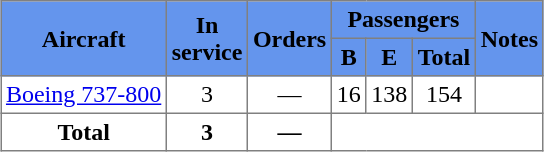<table class="toccolours" border="1" cellpadding="3" style="margin:1em auto; border-collapse:collapse;text-align: center;">
<tr style="background:#6495ed;">
<th rowspan=2>Aircraft</th>
<th rowspan=2 style="width:25px;">In <br> service</th>
<th rowspan=2>Orders</th>
<th colspan=3>Passengers</th>
<th rowspan=2>Notes</th>
</tr>
<tr style="background:#6495ed;">
<th><abbr>B</abbr></th>
<th><abbr>E</abbr></th>
<th>Total</th>
</tr>
<tr>
<td><a href='#'>Boeing 737-800</a></td>
<td>3</td>
<td>—</td>
<td>16</td>
<td>138</td>
<td>154</td>
<td></td>
</tr>
<tr>
<th>Total</th>
<th>3</th>
<th>—</th>
<th colspan=4></th>
</tr>
</table>
